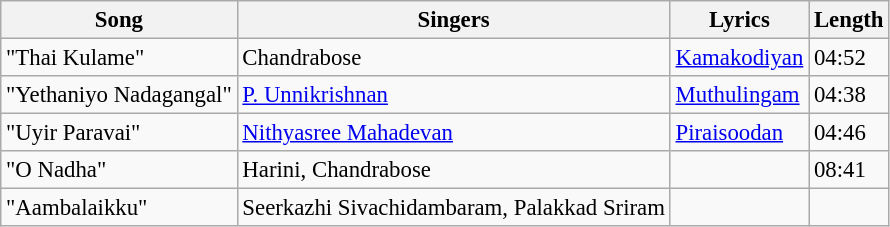<table class="wikitable" style="font-size:95%;">
<tr>
<th>Song</th>
<th>Singers</th>
<th>Lyrics</th>
<th>Length</th>
</tr>
<tr>
<td>"Thai Kulame"</td>
<td>Chandrabose</td>
<td><a href='#'>Kamakodiyan</a></td>
<td>04:52</td>
</tr>
<tr>
<td>"Yethaniyo Nadagangal"</td>
<td><a href='#'>P. Unnikrishnan</a></td>
<td><a href='#'>Muthulingam</a></td>
<td>04:38</td>
</tr>
<tr>
<td>"Uyir Paravai"</td>
<td><a href='#'>Nithyasree Mahadevan</a></td>
<td><a href='#'>Piraisoodan</a></td>
<td>04:46</td>
</tr>
<tr>
<td>"O Nadha"</td>
<td>Harini, Chandrabose</td>
<td></td>
<td>08:41</td>
</tr>
<tr>
<td>"Aambalaikku"</td>
<td>Seerkazhi Sivachidambaram, Palakkad Sriram</td>
<td></td>
<td></td>
</tr>
</table>
